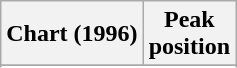<table class="wikitable sortable plainrowheaders" style="text-align:center">
<tr>
<th scope="col">Chart (1996)</th>
<th scope="col">Peak<br>position</th>
</tr>
<tr>
</tr>
<tr>
</tr>
<tr>
</tr>
<tr>
</tr>
<tr>
</tr>
<tr>
</tr>
<tr>
</tr>
</table>
